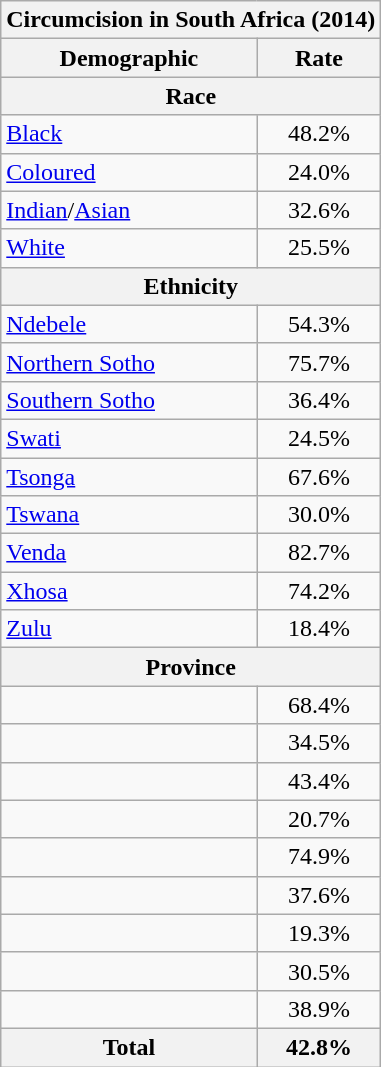<table class="wikitable sortable">
<tr>
<th colspan="2">Circumcision in South Africa (2014)</th>
</tr>
<tr>
<th>Demographic</th>
<th>Rate</th>
</tr>
<tr>
<th colspan="2">Race</th>
</tr>
<tr>
<td><a href='#'>Black</a></td>
<td style="text-align:center">48.2%</td>
</tr>
<tr>
<td><a href='#'>Coloured</a></td>
<td style="text-align:center">24.0%</td>
</tr>
<tr>
<td><a href='#'>Indian</a>/<a href='#'>Asian</a></td>
<td style="text-align:center">32.6%</td>
</tr>
<tr>
<td><a href='#'>White</a></td>
<td style="text-align:center">25.5%</td>
</tr>
<tr>
<th colspan="2">Ethnicity</th>
</tr>
<tr>
<td><a href='#'>Ndebele</a></td>
<td style="text-align:center">54.3%</td>
</tr>
<tr>
<td><a href='#'>Northern Sotho</a></td>
<td style="text-align:center">75.7%</td>
</tr>
<tr>
<td><a href='#'>Southern Sotho</a></td>
<td style="text-align:center">36.4%</td>
</tr>
<tr>
<td><a href='#'>Swati</a></td>
<td style="text-align:center">24.5%</td>
</tr>
<tr>
<td><a href='#'>Tsonga</a></td>
<td style="text-align:center">67.6%</td>
</tr>
<tr>
<td><a href='#'>Tswana</a></td>
<td style="text-align:center">30.0%</td>
</tr>
<tr>
<td><a href='#'>Venda</a></td>
<td style="text-align:center">82.7%</td>
</tr>
<tr>
<td><a href='#'>Xhosa</a></td>
<td style="text-align:center">74.2%</td>
</tr>
<tr>
<td><a href='#'>Zulu</a></td>
<td style="text-align:center">18.4%</td>
</tr>
<tr>
<th colspan="2">Province</th>
</tr>
<tr>
<td></td>
<td style="text-align:center">68.4%</td>
</tr>
<tr>
<td></td>
<td style="text-align:center">34.5%</td>
</tr>
<tr>
<td></td>
<td style="text-align:center">43.4%</td>
</tr>
<tr>
<td></td>
<td style="text-align:center">20.7%</td>
</tr>
<tr>
<td></td>
<td style="text-align:center">74.9%</td>
</tr>
<tr>
<td></td>
<td style="text-align:center">37.6%</td>
</tr>
<tr>
<td></td>
<td style="text-align:center">19.3%</td>
</tr>
<tr>
<td></td>
<td style="text-align:center">30.5%</td>
</tr>
<tr>
<td></td>
<td style="text-align:center">38.9%</td>
</tr>
<tr>
<th>Total</th>
<th>42.8%</th>
</tr>
</table>
